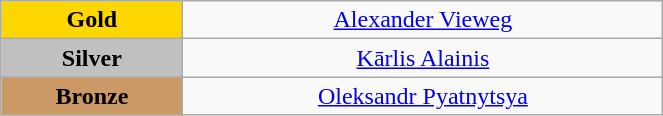<table class="wikitable" style="text-align:center; " width="35%">
<tr>
<td bgcolor="gold"><strong>Gold</strong></td>
<td><a href='#'>Alexander Vieweg</a><br>  <small><em></em></small></td>
</tr>
<tr>
<td bgcolor="silver"><strong>Silver</strong></td>
<td><a href='#'>Kārlis Alainis</a><br>  <small><em></em></small></td>
</tr>
<tr>
<td bgcolor="CC9966"><strong>Bronze</strong></td>
<td><a href='#'>Oleksandr Pyatnytsya</a><br>  <small><em></em></small></td>
</tr>
</table>
